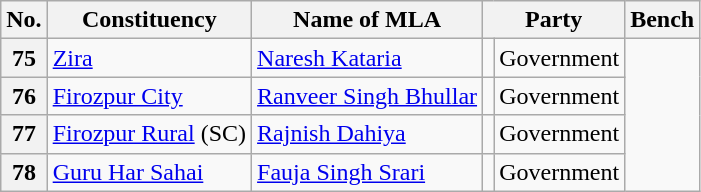<table class="wikitable sortable">
<tr>
<th>No.</th>
<th>Constituency</th>
<th>Name of MLA</th>
<th colspan="2">Party</th>
<th>Bench</th>
</tr>
<tr>
<th>75</th>
<td><a href='#'>Zira</a></td>
<td><a href='#'>Naresh Kataria</a></td>
<td></td>
<td>Government</td>
</tr>
<tr>
<th>76</th>
<td><a href='#'>Firozpur City</a></td>
<td><a href='#'>Ranveer Singh Bhullar</a></td>
<td></td>
<td>Government</td>
</tr>
<tr>
<th>77</th>
<td><a href='#'>Firozpur Rural</a> (SC)</td>
<td><a href='#'>Rajnish Dahiya</a></td>
<td></td>
<td>Government</td>
</tr>
<tr>
<th>78</th>
<td><a href='#'>Guru Har Sahai</a></td>
<td><a href='#'>Fauja Singh Srari</a></td>
<td></td>
<td>Government</td>
</tr>
</table>
